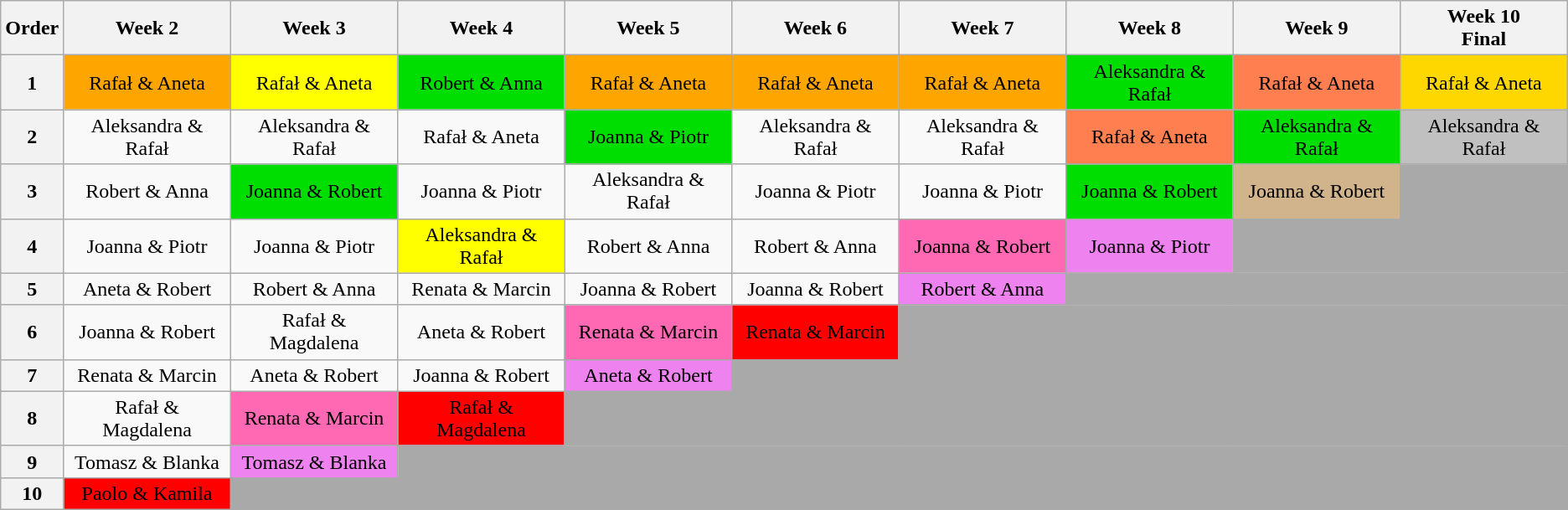<table class="wikitable" style="text-align:center">
<tr>
<th>Order</th>
<th>Week 2</th>
<th>Week 3</th>
<th>Week 4</th>
<th>Week 5</th>
<th>Week 6</th>
<th>Week 7</th>
<th>Week 8</th>
<th>Week 9</th>
<th>Week 10<br>Final</th>
</tr>
<tr>
<th>1</th>
<td style="background:orange;">Rafał & Aneta</td>
<td style="background:yellow;">Rafał & Aneta</td>
<td style="background:#0d0;">Robert & Anna</td>
<td style="background:orange;">Rafał & Aneta</td>
<td style="background:orange;">Rafał & Aneta</td>
<td style="background:orange;">Rafał & Aneta</td>
<td style="background:#0d0;">Aleksandra & Rafał</td>
<td style="background:coral;">Rafał & Aneta</td>
<td style="background:gold;">Rafał & Aneta</td>
</tr>
<tr>
<th>2</th>
<td>Aleksandra & Rafał</td>
<td>Aleksandra & Rafał</td>
<td>Rafał & Aneta</td>
<td style="background:#0d0;">Joanna & Piotr</td>
<td>Aleksandra & Rafał</td>
<td>Aleksandra & Rafał</td>
<td style="background:coral;">Rafał & Aneta</td>
<td style="background:#0d0;">Aleksandra & Rafał</td>
<td style="background:silver;">Aleksandra & Rafał</td>
</tr>
<tr>
<th>3</th>
<td>Robert & Anna</td>
<td style="background:#0d0;">Joanna & Robert</td>
<td>Joanna & Piotr</td>
<td>Aleksandra & Rafał</td>
<td>Joanna & Piotr</td>
<td>Joanna & Piotr</td>
<td style="background:#0d0;">Joanna & Robert</td>
<td style="background:tan;">Joanna & Robert</td>
<td style="background:darkgrey;"></td>
</tr>
<tr>
<th>4</th>
<td>Joanna & Piotr</td>
<td>Joanna & Piotr</td>
<td style="background:yellow;">Aleksandra & Rafał</td>
<td>Robert & Anna</td>
<td>Robert & Anna</td>
<td style="background:hotpink;">Joanna & Robert</td>
<td style="background:violet;">Joanna & Piotr</td>
<td style="background:darkgrey;" colspan="2"></td>
</tr>
<tr>
<th>5</th>
<td>Aneta & Robert</td>
<td>Robert & Anna</td>
<td>Renata & Marcin</td>
<td>Joanna & Robert</td>
<td>Joanna & Robert</td>
<td style="background:violet;">Robert & Anna</td>
<td style="background:darkgrey;" colspan="3"></td>
</tr>
<tr>
<th>6</th>
<td>Joanna & Robert</td>
<td>Rafał & Magdalena</td>
<td>Aneta & Robert</td>
<td style="background:hotpink;">Renata & Marcin</td>
<td style="background:red;">Renata & Marcin</td>
<td style="background:darkgrey;" colspan="4"></td>
</tr>
<tr>
<th>7</th>
<td>Renata & Marcin</td>
<td>Aneta & Robert</td>
<td>Joanna & Robert</td>
<td style="background:violet;">Aneta & Robert</td>
<td style="background:darkgrey;" colspan="5"></td>
</tr>
<tr>
<th>8</th>
<td>Rafał & Magdalena</td>
<td style="background:hotpink;">Renata & Marcin</td>
<td style="background:red;">Rafał & Magdalena</td>
<td style="background:darkgrey;" colspan="6"></td>
</tr>
<tr>
<th>9</th>
<td>Tomasz & Blanka</td>
<td style="background:violet;">Tomasz & Blanka</td>
<td style="background:darkgrey;" colspan="7"></td>
</tr>
<tr>
<th>10</th>
<td style="background:red;">Paolo & Kamila</td>
<td style="background:darkgrey;" colspan="8"></td>
</tr>
</table>
